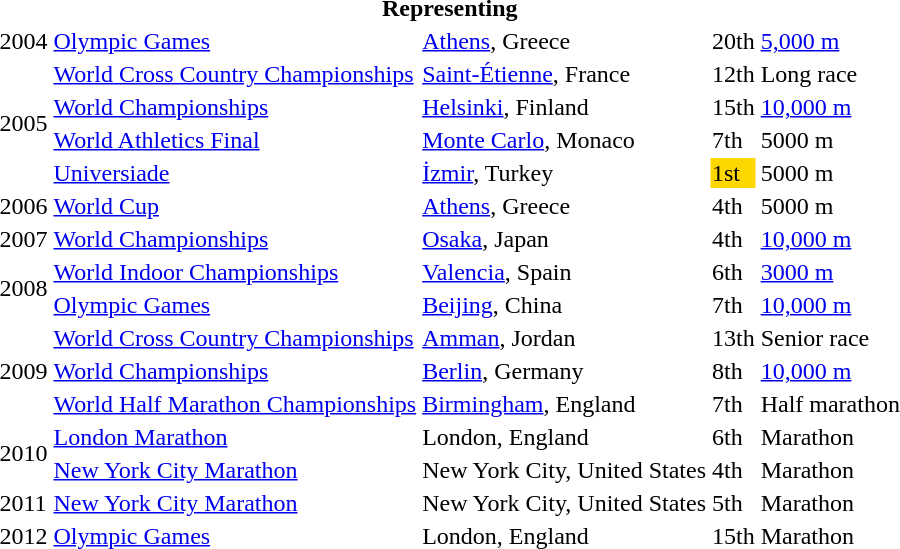<table>
<tr>
<th colspan="5">Representing </th>
</tr>
<tr>
<td>2004</td>
<td><a href='#'>Olympic Games</a></td>
<td><a href='#'>Athens</a>, Greece</td>
<td>20th</td>
<td><a href='#'>5,000 m</a></td>
</tr>
<tr>
<td rowspan=4>2005</td>
<td><a href='#'>World Cross Country Championships</a></td>
<td><a href='#'>Saint-Étienne</a>, France</td>
<td>12th</td>
<td>Long race</td>
</tr>
<tr>
<td><a href='#'>World Championships</a></td>
<td><a href='#'>Helsinki</a>, Finland</td>
<td>15th</td>
<td><a href='#'>10,000 m</a></td>
</tr>
<tr>
<td><a href='#'>World Athletics Final</a></td>
<td><a href='#'>Monte Carlo</a>, Monaco</td>
<td>7th</td>
<td>5000 m</td>
</tr>
<tr>
<td><a href='#'>Universiade</a></td>
<td><a href='#'>İzmir</a>, Turkey</td>
<td bgcolor="gold">1st</td>
<td>5000 m</td>
</tr>
<tr>
<td>2006</td>
<td><a href='#'>World Cup</a></td>
<td><a href='#'>Athens</a>, Greece</td>
<td>4th</td>
<td>5000 m</td>
</tr>
<tr>
<td>2007</td>
<td><a href='#'>World Championships</a></td>
<td><a href='#'>Osaka</a>, Japan</td>
<td>4th</td>
<td><a href='#'>10,000 m</a></td>
</tr>
<tr>
<td rowspan=2>2008</td>
<td><a href='#'>World Indoor Championships</a></td>
<td><a href='#'>Valencia</a>, Spain</td>
<td>6th</td>
<td><a href='#'>3000 m</a></td>
</tr>
<tr>
<td><a href='#'>Olympic Games</a></td>
<td><a href='#'>Beijing</a>, China</td>
<td>7th</td>
<td><a href='#'>10,000 m</a></td>
</tr>
<tr>
<td rowspan=3>2009</td>
<td><a href='#'>World Cross Country Championships</a></td>
<td><a href='#'>Amman</a>, Jordan</td>
<td>13th</td>
<td>Senior race</td>
</tr>
<tr>
<td><a href='#'>World Championships</a></td>
<td><a href='#'>Berlin</a>, Germany</td>
<td>8th</td>
<td><a href='#'>10,000 m</a></td>
</tr>
<tr>
<td><a href='#'>World Half Marathon Championships</a></td>
<td><a href='#'>Birmingham</a>, England</td>
<td>7th</td>
<td>Half marathon</td>
</tr>
<tr>
<td rowspan=2>2010</td>
<td><a href='#'>London Marathon</a></td>
<td>London, England</td>
<td>6th</td>
<td>Marathon</td>
</tr>
<tr>
<td><a href='#'>New York City Marathon</a></td>
<td>New York City, United States</td>
<td>4th</td>
<td>Marathon</td>
</tr>
<tr>
<td>2011</td>
<td><a href='#'>New York City Marathon</a></td>
<td>New York City, United States</td>
<td>5th</td>
<td>Marathon</td>
</tr>
<tr>
<td>2012</td>
<td><a href='#'>Olympic Games</a></td>
<td>London, England</td>
<td>15th</td>
<td>Marathon</td>
</tr>
</table>
